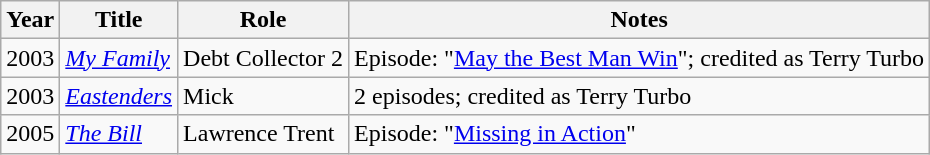<table class="wikitable sortable">
<tr>
<th>Year</th>
<th>Title</th>
<th>Role</th>
<th class="unsortable">Notes</th>
</tr>
<tr>
<td>2003</td>
<td><em><a href='#'>My Family</a></em></td>
<td>Debt Collector 2</td>
<td>Episode: "<a href='#'>May the Best Man Win</a>"; credited as Terry Turbo</td>
</tr>
<tr>
<td>2003</td>
<td><em><a href='#'>Eastenders</a></em></td>
<td>Mick</td>
<td>2 episodes; credited as Terry Turbo</td>
</tr>
<tr>
<td>2005</td>
<td><em><a href='#'>The Bill</a></em></td>
<td>Lawrence Trent</td>
<td>Episode: "<a href='#'>Missing in Action</a>"</td>
</tr>
</table>
